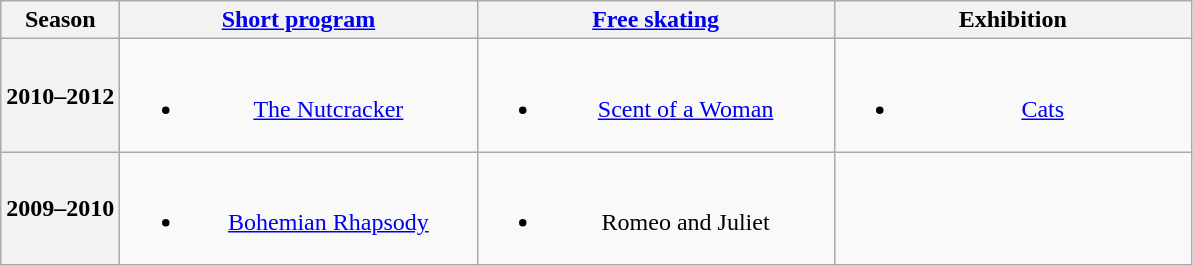<table class=wikitable style=text-align:center>
<tr>
<th width="10%">Season</th>
<th width="30%"><a href='#'>Short program</a></th>
<th width="30%"><a href='#'>Free skating</a></th>
<th width="30%">Exhibition</th>
</tr>
<tr>
<th>2010–2012 <br> </th>
<td><br><ul><li><a href='#'>The Nutcracker</a> <br></li></ul></td>
<td><br><ul><li><a href='#'>Scent of a Woman</a> <br></li></ul></td>
<td><br><ul><li><a href='#'>Cats</a> <br></li></ul></td>
</tr>
<tr>
<th>2009–2010 <br> </th>
<td><br><ul><li><a href='#'>Bohemian Rhapsody</a> <br></li></ul></td>
<td><br><ul><li>Romeo and Juliet</li></ul></td>
<td></td>
</tr>
</table>
